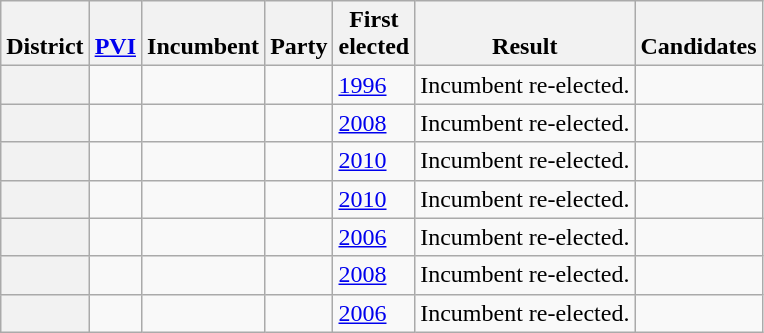<table class="wikitable sortable">
<tr valign=bottom>
<th>District</th>
<th><a href='#'>PVI</a></th>
<th>Incumbent</th>
<th>Party</th>
<th>First<br>elected</th>
<th>Result</th>
<th>Candidates</th>
</tr>
<tr>
<th></th>
<td></td>
<td></td>
<td></td>
<td><a href='#'>1996</a></td>
<td>Incumbent re-elected.</td>
<td nowrap></td>
</tr>
<tr>
<th></th>
<td></td>
<td></td>
<td></td>
<td><a href='#'>2008</a></td>
<td>Incumbent re-elected.</td>
<td nowrap></td>
</tr>
<tr>
<th></th>
<td></td>
<td></td>
<td></td>
<td><a href='#'>2010</a></td>
<td>Incumbent re-elected.</td>
<td nowrap></td>
</tr>
<tr>
<th></th>
<td></td>
<td></td>
<td></td>
<td><a href='#'>2010</a></td>
<td>Incumbent re-elected.</td>
<td nowrap></td>
</tr>
<tr>
<th></th>
<td></td>
<td></td>
<td></td>
<td><a href='#'>2006</a></td>
<td>Incumbent re-elected.</td>
<td nowrap></td>
</tr>
<tr>
<th></th>
<td></td>
<td></td>
<td></td>
<td><a href='#'>2008</a></td>
<td>Incumbent re-elected.</td>
<td nowrap></td>
</tr>
<tr>
<th></th>
<td></td>
<td></td>
<td></td>
<td><a href='#'>2006</a></td>
<td>Incumbent re-elected.</td>
<td nowrap></td>
</tr>
</table>
